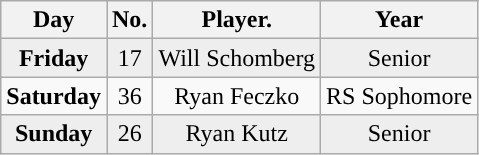<table class="wikitable non-sortable">
<tr>
<th style="text-align:center; ">Day</th>
<th style="text-align:center; ">No.</th>
<th style="text-align:center; ">Player.</th>
<th style="text-align:center; ">Year</th>
</tr>
<tr style="background:#eeeeee;text-align:center;">
<td><strong>Friday</strong></td>
<td>17</td>
<td>Will Schomberg</td>
<td>Senior</td>
</tr>
<tr style="text-align:center;">
<td><strong>Saturday</strong></td>
<td>36</td>
<td>Ryan Feczko</td>
<td>RS Sophomore</td>
</tr>
<tr style="background:#eeeeee;text-align:center;">
<td><strong>Sunday</strong></td>
<td>26</td>
<td>Ryan Kutz</td>
<td>Senior</td>
</tr>
</table>
